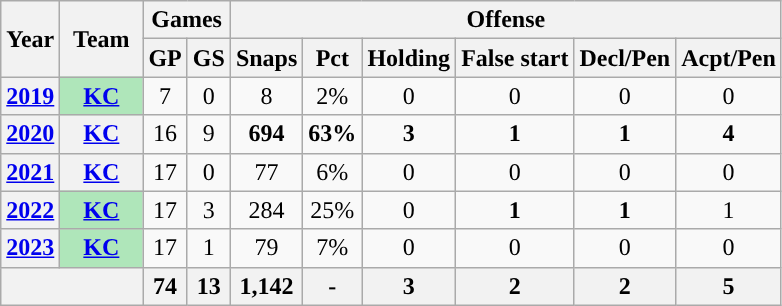<table class="wikitable" style="text-align:center;">
<tr>
<th rowspan="2">Year</th>
<th rowspan="2">Team</th>
<th colspan="2">Games</th>
<th colspan="8">Offense</th>
</tr>
<tr>
<th>GP</th>
<th>GS</th>
<th>Snaps</th>
<th>Pct</th>
<th>Holding</th>
<th>False start</th>
<th>Decl/Pen</th>
<th>Acpt/Pen</th>
</tr>
<tr>
<th><a href='#'>2019</a></th>
<th style="background:#afe6ba; width:3em;"><a href='#'>KC</a></th>
<td>7</td>
<td>0</td>
<td>8</td>
<td>2%</td>
<td>0</td>
<td>0</td>
<td>0</td>
<td>0</td>
</tr>
<tr>
<th><a href='#'>2020</a></th>
<th><a href='#'>KC</a></th>
<td>16</td>
<td>9</td>
<td><strong>694</strong></td>
<td><strong>63%</strong></td>
<td><strong>3</strong></td>
<td><strong>1</strong></td>
<td><strong>1</strong></td>
<td><strong>4</strong></td>
</tr>
<tr>
<th><a href='#'>2021</a></th>
<th><a href='#'>KC</a></th>
<td>17</td>
<td>0</td>
<td>77</td>
<td>6%</td>
<td>0</td>
<td>0</td>
<td>0</td>
<td>0</td>
</tr>
<tr>
<th><a href='#'>2022</a></th>
<th style="background:#afe6ba; width:3em;"><a href='#'>KC</a></th>
<td>17</td>
<td>3</td>
<td>284</td>
<td>25%</td>
<td>0</td>
<td><strong>1</strong></td>
<td><strong>1</strong></td>
<td>1</td>
</tr>
<tr>
<th><a href='#'>2023</a></th>
<th style="background:#afe6ba; width:3em;"><a href='#'>KC</a></th>
<td>17</td>
<td>1</td>
<td>79</td>
<td>7%</td>
<td>0</td>
<td>0</td>
<td>0</td>
<td>0</td>
</tr>
<tr>
<th colspan="2"></th>
<th>74</th>
<th>13</th>
<th>1,142</th>
<th>-</th>
<th>3</th>
<th>2</th>
<th>2</th>
<th>5</th>
</tr>
</table>
